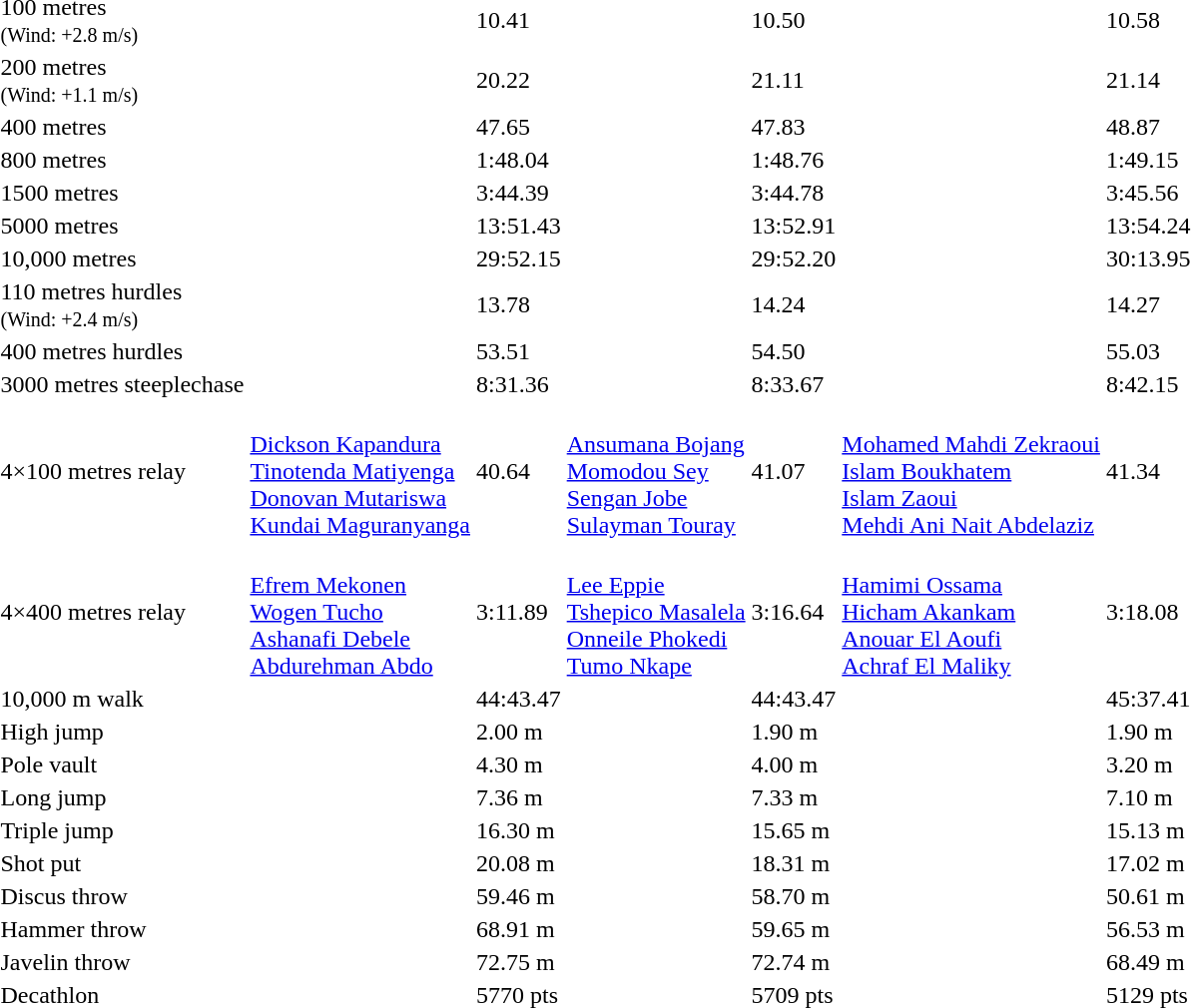<table>
<tr>
<td>100 metres<br><small>(Wind: +2.8 m/s)</small></td>
<td></td>
<td>10.41</td>
<td></td>
<td>10.50</td>
<td></td>
<td>10.58</td>
</tr>
<tr>
<td>200 metres<br><small>(Wind: +1.1 m/s)</small></td>
<td></td>
<td>20.22 </td>
<td></td>
<td>21.11</td>
<td></td>
<td>21.14</td>
</tr>
<tr>
<td>400 metres</td>
<td></td>
<td>47.65</td>
<td></td>
<td>47.83</td>
<td></td>
<td>48.87</td>
</tr>
<tr>
<td>800 metres</td>
<td></td>
<td>1:48.04</td>
<td></td>
<td>1:48.76</td>
<td></td>
<td>1:49.15</td>
</tr>
<tr>
<td>1500 metres</td>
<td></td>
<td>3:44.39</td>
<td></td>
<td>3:44.78</td>
<td></td>
<td>3:45.56</td>
</tr>
<tr>
<td>5000 metres</td>
<td></td>
<td>13:51.43</td>
<td></td>
<td>13:52.91</td>
<td></td>
<td>13:54.24</td>
</tr>
<tr>
<td>10,000 metres</td>
<td></td>
<td>29:52.15</td>
<td></td>
<td>29:52.20</td>
<td></td>
<td>30:13.95</td>
</tr>
<tr>
<td>110 metres hurdles<br><small>(Wind: +2.4 m/s)</small></td>
<td></td>
<td>13.78</td>
<td></td>
<td>14.24</td>
<td></td>
<td>14.27</td>
</tr>
<tr>
<td>400 metres hurdles</td>
<td></td>
<td>53.51</td>
<td></td>
<td>54.50</td>
<td></td>
<td>55.03</td>
</tr>
<tr>
<td>3000 metres steeplechase</td>
<td></td>
<td>8:31.36</td>
<td></td>
<td>8:33.67</td>
<td></td>
<td>8:42.15</td>
</tr>
<tr>
<td>4×100 metres relay</td>
<td><br><a href='#'>Dickson Kapandura</a><br><a href='#'>Tinotenda Matiyenga</a><br><a href='#'>Donovan Mutariswa</a><br><a href='#'>Kundai Maguranyanga</a></td>
<td>40.64</td>
<td><br><a href='#'>Ansumana Bojang</a><br><a href='#'>Momodou Sey</a><br><a href='#'>Sengan Jobe</a><br><a href='#'>Sulayman Touray</a></td>
<td>41.07</td>
<td><br><a href='#'>Mohamed Mahdi Zekraoui</a><br><a href='#'>Islam Boukhatem</a><br><a href='#'>Islam Zaoui</a><br><a href='#'>Mehdi Ani Nait Abdelaziz</a></td>
<td>41.34</td>
</tr>
<tr>
<td>4×400 metres relay</td>
<td><br><a href='#'>Efrem Mekonen</a><br><a href='#'>Wogen Tucho</a><br><a href='#'>Ashanafi Debele</a><br><a href='#'>Abdurehman Abdo</a></td>
<td>3:11.89</td>
<td><br><a href='#'>Lee Eppie</a><br><a href='#'>Tshepico Masalela</a><br><a href='#'>Onneile Phokedi</a><br><a href='#'>Tumo Nkape</a></td>
<td>3:16.64</td>
<td><br><a href='#'>Hamimi Ossama</a><br><a href='#'>Hicham Akankam</a><br><a href='#'>Anouar El Aoufi</a><br><a href='#'>Achraf El Maliky</a></td>
<td>3:18.08</td>
</tr>
<tr>
<td>10,000 m walk</td>
<td></td>
<td>44:43.47</td>
<td></td>
<td>44:43.47</td>
<td></td>
<td>45:37.41</td>
</tr>
<tr>
<td>High jump</td>
<td></td>
<td>2.00 m</td>
<td></td>
<td>1.90 m</td>
<td></td>
<td>1.90 m</td>
</tr>
<tr>
<td>Pole vault</td>
<td></td>
<td>4.30 m</td>
<td></td>
<td>4.00 m</td>
<td></td>
<td>3.20 m</td>
</tr>
<tr>
<td>Long jump</td>
<td></td>
<td>7.36 m</td>
<td></td>
<td>7.33 m</td>
<td></td>
<td>7.10 m</td>
</tr>
<tr>
<td>Triple jump</td>
<td></td>
<td>16.30 m </td>
<td></td>
<td>15.65 m</td>
<td></td>
<td>15.13 m</td>
</tr>
<tr>
<td>Shot put</td>
<td></td>
<td>20.08 m</td>
<td></td>
<td>18.31 m</td>
<td></td>
<td>17.02 m</td>
</tr>
<tr>
<td>Discus throw</td>
<td></td>
<td>59.46 m</td>
<td></td>
<td>58.70 m</td>
<td></td>
<td>50.61 m</td>
</tr>
<tr>
<td>Hammer throw</td>
<td></td>
<td>68.91 m</td>
<td></td>
<td>59.65 m</td>
<td></td>
<td>56.53 m</td>
</tr>
<tr>
<td>Javelin throw</td>
<td></td>
<td>72.75 m</td>
<td></td>
<td>72.74 m</td>
<td></td>
<td>68.49 m</td>
</tr>
<tr>
<td>Decathlon</td>
<td></td>
<td>5770 pts</td>
<td></td>
<td>5709 pts</td>
<td></td>
<td>5129 pts</td>
</tr>
</table>
